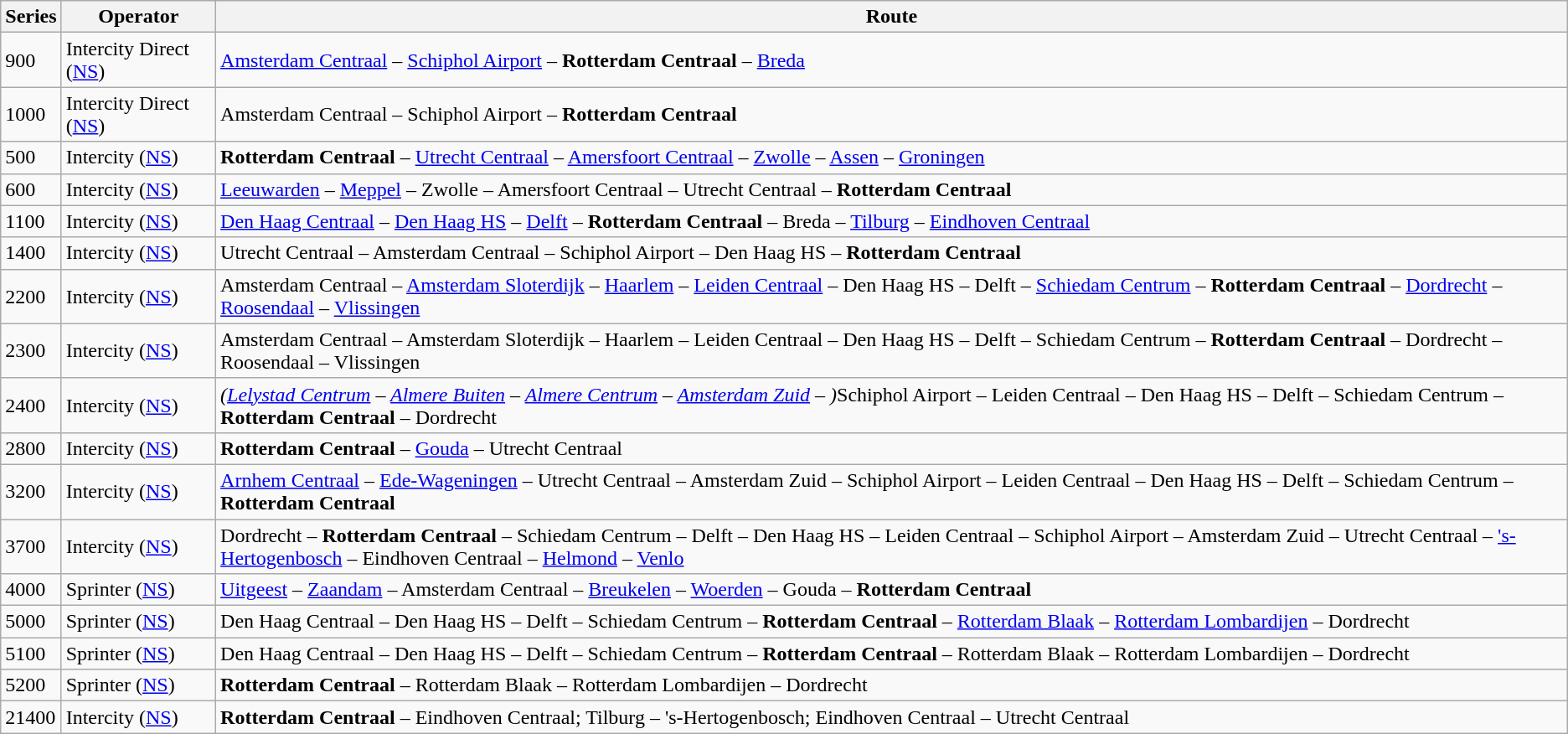<table class="wikitable">
<tr>
<th>Series</th>
<th>Operator</th>
<th>Route</th>
</tr>
<tr>
<td>900</td>
<td>Intercity Direct (<a href='#'>NS</a>)</td>
<td><a href='#'>Amsterdam Centraal</a> – <a href='#'>Schiphol Airport</a> – <strong>Rotterdam Centraal</strong> – <a href='#'>Breda</a></td>
</tr>
<tr>
<td>1000</td>
<td>Intercity Direct (<a href='#'>NS</a>)</td>
<td>Amsterdam Centraal – Schiphol Airport – <strong>Rotterdam Centraal</strong></td>
</tr>
<tr>
<td>500</td>
<td>Intercity (<a href='#'>NS</a>)</td>
<td><strong>Rotterdam Centraal</strong> – <a href='#'>Utrecht Centraal</a> – <a href='#'>Amersfoort Centraal</a> – <a href='#'>Zwolle</a> – <a href='#'>Assen</a> – <a href='#'>Groningen</a></td>
</tr>
<tr>
<td>600</td>
<td>Intercity (<a href='#'>NS</a>)</td>
<td><a href='#'>Leeuwarden</a> – <a href='#'>Meppel</a> – Zwolle – Amersfoort Centraal – Utrecht Centraal – <strong>Rotterdam Centraal</strong></td>
</tr>
<tr>
<td>1100</td>
<td>Intercity (<a href='#'>NS</a>)</td>
<td><a href='#'>Den Haag Centraal</a> – <a href='#'>Den Haag HS</a> – <a href='#'>Delft</a> – <strong>Rotterdam Centraal</strong> – Breda – <a href='#'>Tilburg</a> – <a href='#'>Eindhoven Centraal</a></td>
</tr>
<tr>
<td>1400</td>
<td>Intercity (<a href='#'>NS</a>)</td>
<td>Utrecht Centraal – Amsterdam Centraal – Schiphol Airport – Den Haag HS – <strong>Rotterdam Centraal</strong></td>
</tr>
<tr>
<td>2200</td>
<td>Intercity (<a href='#'>NS</a>)</td>
<td>Amsterdam Centraal – <a href='#'>Amsterdam Sloterdijk</a> – <a href='#'>Haarlem</a> – <a href='#'>Leiden Centraal</a> – Den Haag HS – Delft – <a href='#'>Schiedam Centrum</a> – <strong>Rotterdam Centraal</strong> – <a href='#'>Dordrecht</a> – <a href='#'>Roosendaal</a> – <a href='#'>Vlissingen</a></td>
</tr>
<tr>
<td>2300</td>
<td>Intercity (<a href='#'>NS</a>)</td>
<td>Amsterdam Centraal – Amsterdam Sloterdijk – Haarlem – Leiden Centraal – Den Haag HS – Delft – Schiedam Centrum – <strong>Rotterdam Centraal</strong> – Dordrecht – Roosendaal – Vlissingen</td>
</tr>
<tr>
<td>2400</td>
<td>Intercity (<a href='#'>NS</a>)</td>
<td><em>(<a href='#'>Lelystad Centrum</a> – <a href='#'>Almere Buiten</a> – <a href='#'>Almere Centrum</a> – <a href='#'>Amsterdam Zuid</a> – )</em>Schiphol Airport – Leiden Centraal – Den Haag HS – Delft – Schiedam Centrum – <strong>Rotterdam Centraal</strong> – Dordrecht</td>
</tr>
<tr>
<td>2800</td>
<td>Intercity (<a href='#'>NS</a>)</td>
<td><strong>Rotterdam Centraal</strong> – <a href='#'>Gouda</a> – Utrecht Centraal</td>
</tr>
<tr>
<td>3200</td>
<td>Intercity (<a href='#'>NS</a>)</td>
<td><a href='#'>Arnhem Centraal</a> – <a href='#'>Ede-Wageningen</a> – Utrecht Centraal – Amsterdam Zuid – Schiphol Airport – Leiden Centraal – Den Haag HS – Delft – Schiedam Centrum – <strong>Rotterdam Centraal</strong></td>
</tr>
<tr>
<td>3700</td>
<td>Intercity (<a href='#'>NS</a>)</td>
<td>Dordrecht – <strong>Rotterdam Centraal</strong> – Schiedam Centrum – Delft – Den Haag HS – Leiden Centraal – Schiphol Airport – Amsterdam Zuid – Utrecht Centraal – <a href='#'>'s-Hertogenbosch</a> – Eindhoven Centraal – <a href='#'>Helmond</a> – <a href='#'>Venlo</a></td>
</tr>
<tr>
<td>4000</td>
<td>Sprinter (<a href='#'>NS</a>)</td>
<td><a href='#'>Uitgeest</a> – <a href='#'>Zaandam</a> – Amsterdam Centraal – <a href='#'>Breukelen</a> – <a href='#'>Woerden</a> – Gouda – <strong>Rotterdam Centraal</strong></td>
</tr>
<tr>
<td>5000</td>
<td>Sprinter (<a href='#'>NS</a>)</td>
<td>Den Haag Centraal – Den Haag HS – Delft – Schiedam Centrum – <strong>Rotterdam Centraal</strong> – <a href='#'>Rotterdam Blaak</a> – <a href='#'>Rotterdam Lombardijen</a> – Dordrecht</td>
</tr>
<tr>
<td>5100</td>
<td>Sprinter (<a href='#'>NS</a>)</td>
<td>Den Haag Centraal – Den Haag HS – Delft – Schiedam Centrum – <strong>Rotterdam Centraal</strong> – Rotterdam Blaak – Rotterdam Lombardijen – Dordrecht</td>
</tr>
<tr>
<td>5200</td>
<td>Sprinter (<a href='#'>NS</a>)</td>
<td><strong>Rotterdam Centraal</strong> – Rotterdam Blaak – Rotterdam Lombardijen – Dordrecht</td>
</tr>
<tr>
<td>21400</td>
<td>Intercity (<a href='#'>NS</a>)</td>
<td><strong>Rotterdam Centraal</strong> – Eindhoven Centraal; Tilburg – 's-Hertogenbosch; Eindhoven Centraal – Utrecht Centraal</td>
</tr>
</table>
